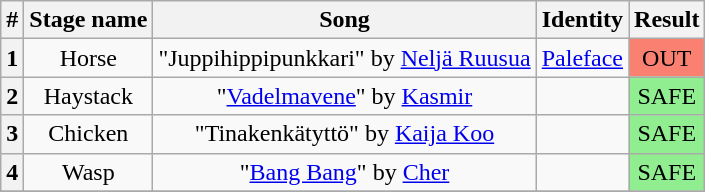<table class="wikitable plainrowheaders" style="text-align: center;">
<tr>
<th>#</th>
<th>Stage name</th>
<th>Song</th>
<th>Identity</th>
<th>Result</th>
</tr>
<tr>
<th>1</th>
<td>Horse</td>
<td>"Juppihippipunkkari" by <a href='#'>Neljä Ruusua</a></td>
<td><a href='#'>Paleface</a></td>
<td bgcolor=salmon>OUT</td>
</tr>
<tr>
<th>2</th>
<td>Haystack</td>
<td>"<a href='#'>Vadelmavene</a>" by <a href='#'>Kasmir</a></td>
<td></td>
<td bgcolor=lightgreen>SAFE</td>
</tr>
<tr>
<th>3</th>
<td>Chicken</td>
<td>"Tinakenkätyttö" by <a href='#'>Kaija Koo</a></td>
<td></td>
<td bgcolor=lightgreen>SAFE</td>
</tr>
<tr>
<th>4</th>
<td>Wasp</td>
<td>"<a href='#'>Bang Bang</a>" by <a href='#'>Cher</a></td>
<td></td>
<td bgcolor=lightgreen>SAFE</td>
</tr>
<tr>
</tr>
</table>
